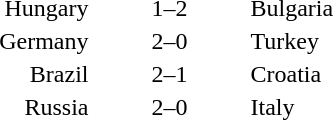<table style="text-align:center">
<tr>
<th width=200></th>
<th width=100></th>
<th width=200></th>
</tr>
<tr>
<td align=right>Hungary</td>
<td>1–2</td>
<td align=left>Bulgaria</td>
</tr>
<tr>
<td align=right>Germany</td>
<td>2–0</td>
<td align=left>Turkey</td>
</tr>
<tr>
<td align=right>Brazil</td>
<td>2–1</td>
<td align=left>Croatia</td>
</tr>
<tr>
<td align=right>Russia</td>
<td>2–0</td>
<td align=left>Italy</td>
</tr>
<tr>
</tr>
</table>
